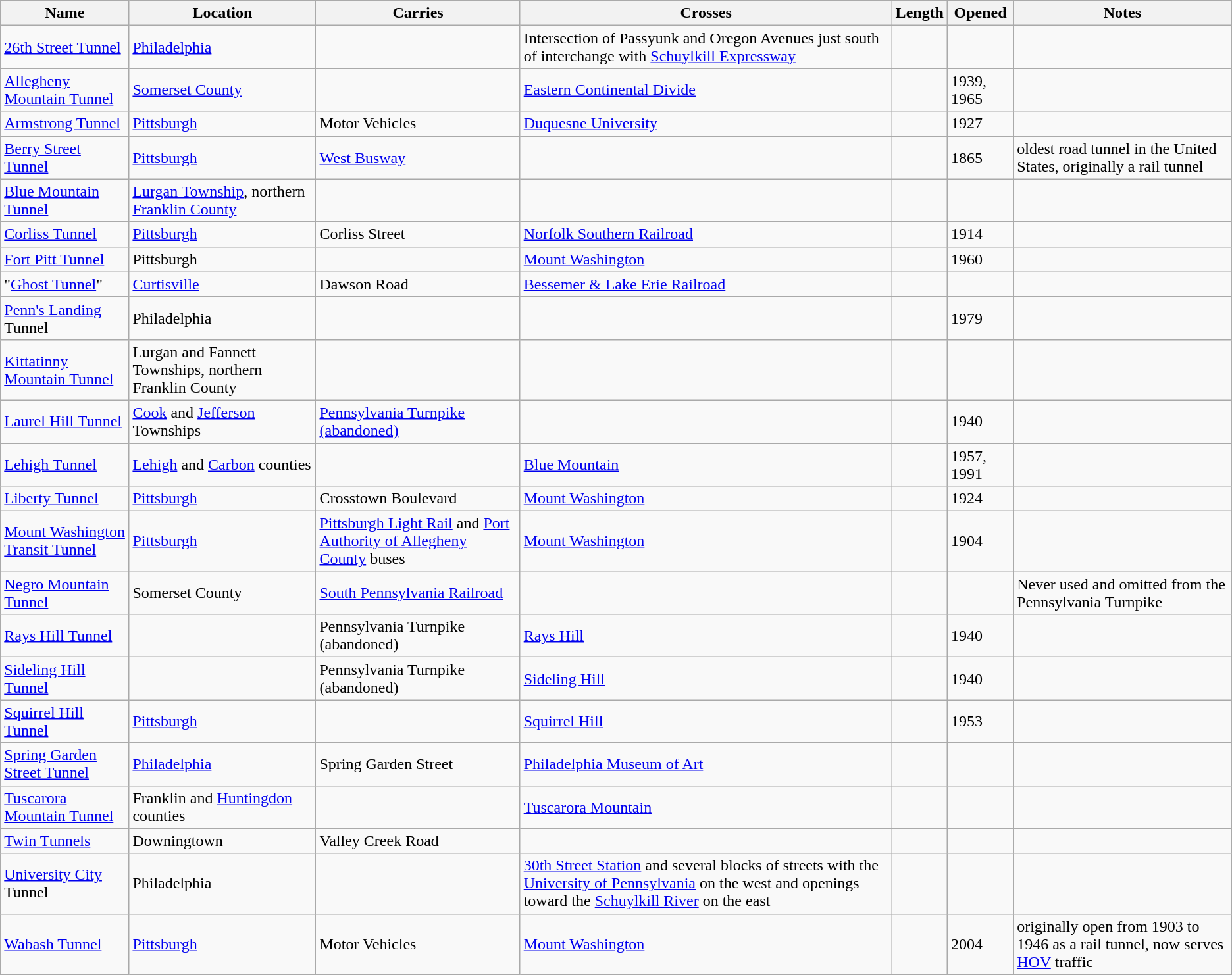<table class="wikitable sortable">
<tr>
<th>Name</th>
<th>Location</th>
<th>Carries</th>
<th>Crosses</th>
<th>Length</th>
<th>Opened</th>
<th>Notes</th>
</tr>
<tr>
<td><a href='#'>26th Street Tunnel</a></td>
<td><a href='#'>Philadelphia</a></td>
<td></td>
<td>Intersection of Passyunk and Oregon Avenues just south of interchange with <a href='#'>Schuylkill Expressway</a></td>
<td></td>
<td></td>
<td></td>
</tr>
<tr>
<td><a href='#'>Allegheny Mountain Tunnel</a></td>
<td><a href='#'>Somerset County</a></td>
<td></td>
<td><a href='#'>Eastern Continental Divide</a></td>
<td></td>
<td>1939, 1965</td>
<td></td>
</tr>
<tr>
<td><a href='#'>Armstrong Tunnel</a></td>
<td><a href='#'>Pittsburgh</a></td>
<td>Motor Vehicles</td>
<td><a href='#'>Duquesne University</a></td>
<td></td>
<td>1927</td>
<td></td>
</tr>
<tr>
<td><a href='#'>Berry Street Tunnel</a></td>
<td><a href='#'>Pittsburgh</a></td>
<td><a href='#'>West Busway</a></td>
<td></td>
<td></td>
<td>1865</td>
<td>oldest road tunnel in the United States, originally a rail tunnel</td>
</tr>
<tr>
<td><a href='#'>Blue Mountain Tunnel</a></td>
<td><a href='#'>Lurgan Township</a>, northern <a href='#'>Franklin County</a></td>
<td></td>
<td></td>
<td></td>
<td></td>
<td></td>
</tr>
<tr>
<td><a href='#'>Corliss Tunnel</a></td>
<td><a href='#'>Pittsburgh</a></td>
<td>Corliss Street</td>
<td><a href='#'>Norfolk Southern Railroad</a></td>
<td></td>
<td>1914</td>
<td></td>
</tr>
<tr>
<td><a href='#'>Fort Pitt Tunnel</a></td>
<td>Pittsburgh</td>
<td></td>
<td><a href='#'>Mount Washington</a></td>
<td></td>
<td>1960</td>
<td></td>
</tr>
<tr>
<td>"<a href='#'>Ghost Tunnel</a>"</td>
<td><a href='#'>Curtisville</a></td>
<td>Dawson Road</td>
<td><a href='#'>Bessemer & Lake Erie Railroad</a></td>
<td></td>
<td></td>
<td></td>
</tr>
<tr>
<td><a href='#'>Penn's Landing</a> Tunnel</td>
<td>Philadelphia</td>
<td></td>
<td></td>
<td></td>
<td>1979</td>
<td></td>
</tr>
<tr>
<td><a href='#'>Kittatinny Mountain Tunnel</a></td>
<td>Lurgan and Fannett Townships, northern Franklin County</td>
<td></td>
<td></td>
<td></td>
<td></td>
<td></td>
</tr>
<tr>
<td><a href='#'>Laurel Hill Tunnel</a></td>
<td><a href='#'>Cook</a> and <a href='#'>Jefferson</a> Townships</td>
<td><a href='#'>Pennsylvania Turnpike (abandoned)</a></td>
<td></td>
<td></td>
<td>1940</td>
<td></td>
</tr>
<tr>
<td><a href='#'>Lehigh Tunnel</a></td>
<td><a href='#'>Lehigh</a> and <a href='#'>Carbon</a> counties</td>
<td></td>
<td><a href='#'>Blue Mountain</a></td>
<td></td>
<td>1957, 1991</td>
<td></td>
</tr>
<tr>
<td><a href='#'>Liberty Tunnel</a></td>
<td><a href='#'>Pittsburgh</a></td>
<td>Crosstown Boulevard</td>
<td><a href='#'>Mount Washington</a></td>
<td></td>
<td>1924</td>
<td></td>
</tr>
<tr>
<td><a href='#'>Mount Washington Transit Tunnel</a></td>
<td><a href='#'>Pittsburgh</a></td>
<td><a href='#'>Pittsburgh Light Rail</a> and <a href='#'>Port Authority of Allegheny County</a> buses</td>
<td><a href='#'>Mount Washington</a></td>
<td></td>
<td>1904</td>
<td></td>
</tr>
<tr>
<td><a href='#'>Negro Mountain Tunnel</a></td>
<td>Somerset County</td>
<td><a href='#'>South Pennsylvania Railroad</a></td>
<td></td>
<td></td>
<td></td>
<td>Never used and omitted from the Pennsylvania Turnpike </td>
</tr>
<tr>
<td><a href='#'>Rays Hill Tunnel</a></td>
<td></td>
<td>Pennsylvania Turnpike (abandoned)</td>
<td><a href='#'>Rays Hill</a></td>
<td></td>
<td>1940</td>
<td></td>
</tr>
<tr>
<td><a href='#'>Sideling Hill Tunnel</a></td>
<td></td>
<td>Pennsylvania Turnpike (abandoned)</td>
<td><a href='#'>Sideling Hill</a></td>
<td></td>
<td>1940</td>
<td></td>
</tr>
<tr>
<td><a href='#'>Squirrel Hill Tunnel</a></td>
<td><a href='#'>Pittsburgh</a></td>
<td></td>
<td><a href='#'>Squirrel Hill</a></td>
<td></td>
<td>1953</td>
<td></td>
</tr>
<tr>
<td><a href='#'>Spring Garden Street Tunnel</a></td>
<td><a href='#'>Philadelphia</a></td>
<td>Spring Garden Street</td>
<td><a href='#'>Philadelphia Museum of Art</a></td>
<td></td>
<td></td>
<td></td>
</tr>
<tr>
<td><a href='#'>Tuscarora Mountain Tunnel</a></td>
<td>Franklin and <a href='#'>Huntingdon</a> counties</td>
<td></td>
<td><a href='#'>Tuscarora Mountain</a></td>
<td></td>
<td></td>
<td></td>
</tr>
<tr>
<td><a href='#'>Twin Tunnels</a></td>
<td>Downingtown</td>
<td>Valley Creek Road</td>
<td></td>
<td></td>
<td></td>
<td></td>
</tr>
<tr>
<td><a href='#'>University City</a> Tunnel</td>
<td>Philadelphia</td>
<td></td>
<td><a href='#'>30th Street Station</a> and several blocks of streets with the <a href='#'>University of Pennsylvania</a> on the west and openings toward the <a href='#'>Schuylkill River</a> on the east</td>
<td></td>
<td></td>
<td></td>
</tr>
<tr>
<td><a href='#'>Wabash Tunnel</a></td>
<td><a href='#'>Pittsburgh</a></td>
<td>Motor Vehicles</td>
<td><a href='#'>Mount Washington</a></td>
<td></td>
<td>2004</td>
<td>originally open from 1903 to 1946 as a rail tunnel, now serves <a href='#'>HOV</a> traffic</td>
</tr>
</table>
